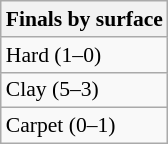<table class=wikitable style="font-size:90%">
<tr>
<th>Finals by surface</th>
</tr>
<tr>
<td>Hard (1–0)</td>
</tr>
<tr>
<td>Clay (5–3)</td>
</tr>
<tr>
<td>Carpet (0–1)</td>
</tr>
</table>
